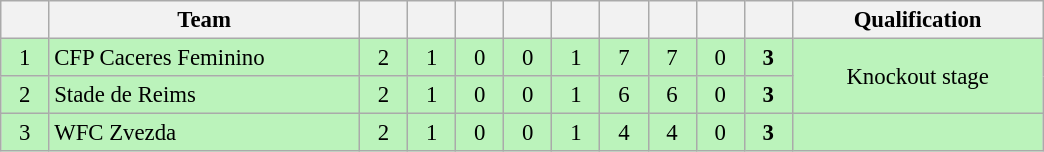<table class="wikitable" style="font-size: 95%">
<tr>
<th width="25"></th>
<th width="200">Team</th>
<th width="25"></th>
<th width="25"></th>
<th width="25"></th>
<th width="25"></th>
<th width="25"></th>
<th width="25"></th>
<th width="25"></th>
<th width="25"></th>
<th width="25"></th>
<th width="160">Qualification</th>
</tr>
<tr align=center bgcolor=#bbf3bb>
<td>1</td>
<td align=left> CFP Caceres Feminino</td>
<td>2</td>
<td>1</td>
<td>0</td>
<td>0</td>
<td>1</td>
<td>7</td>
<td>7</td>
<td>0</td>
<td><strong>3</strong></td>
<td rowspan=2>Knockout stage</td>
</tr>
<tr align=center bgcolor=#bbf3bb>
<td>2</td>
<td align=left> Stade de Reims</td>
<td>2</td>
<td>1</td>
<td>0</td>
<td>0</td>
<td>1</td>
<td>6</td>
<td>6</td>
<td>0</td>
<td><strong>3</strong></td>
</tr>
<tr align=center bgcolor=#bbf3bb>
<td>3</td>
<td align=left> WFC Zvezda</td>
<td>2</td>
<td>1</td>
<td>0</td>
<td>0</td>
<td>1</td>
<td>4</td>
<td>4</td>
<td>0</td>
<td><strong>3</strong></td>
<td></td>
</tr>
</table>
